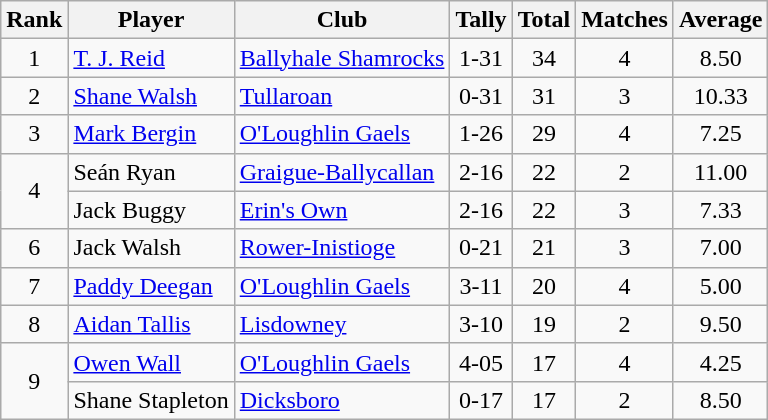<table class="wikitable">
<tr>
<th>Rank</th>
<th>Player</th>
<th>Club</th>
<th>Tally</th>
<th>Total</th>
<th>Matches</th>
<th>Average</th>
</tr>
<tr>
<td rowspan="1" style="text-align:center;">1</td>
<td><a href='#'>T. J. Reid</a></td>
<td><a href='#'>Ballyhale Shamrocks</a></td>
<td align=center>1-31</td>
<td align=center>34</td>
<td align=center>4</td>
<td align=center>8.50</td>
</tr>
<tr>
<td rowspan="1" style="text-align:center;">2</td>
<td><a href='#'>Shane Walsh</a></td>
<td><a href='#'>Tullaroan</a></td>
<td align=center>0-31</td>
<td align=center>31</td>
<td align=center>3</td>
<td align=center>10.33</td>
</tr>
<tr>
<td rowspan="1" style="text-align:center;">3</td>
<td><a href='#'>Mark Bergin</a></td>
<td><a href='#'>O'Loughlin Gaels</a></td>
<td align=center>1-26</td>
<td align=center>29</td>
<td align=center>4</td>
<td align=center>7.25</td>
</tr>
<tr>
<td rowspan="2" style="text-align:center;">4</td>
<td>Seán Ryan</td>
<td><a href='#'>Graigue-Ballycallan</a></td>
<td align=center>2-16</td>
<td align=center>22</td>
<td align=center>2</td>
<td align=center>11.00</td>
</tr>
<tr>
<td>Jack Buggy</td>
<td><a href='#'>Erin's Own</a></td>
<td align=center>2-16</td>
<td align=center>22</td>
<td align=center>3</td>
<td align=center>7.33</td>
</tr>
<tr>
<td rowspan="1" style="text-align:center;">6</td>
<td>Jack Walsh</td>
<td><a href='#'>Rower-Inistioge</a></td>
<td align=center>0-21</td>
<td align=center>21</td>
<td align=center>3</td>
<td align=center>7.00</td>
</tr>
<tr>
<td rowspan="1" style="text-align:center;">7</td>
<td><a href='#'>Paddy Deegan</a></td>
<td><a href='#'>O'Loughlin Gaels</a></td>
<td align=center>3-11</td>
<td align=center>20</td>
<td align=center>4</td>
<td align=center>5.00</td>
</tr>
<tr>
<td rowspan="1" style="text-align:center;">8</td>
<td><a href='#'>Aidan Tallis</a></td>
<td><a href='#'>Lisdowney</a></td>
<td align=center>3-10</td>
<td align=center>19</td>
<td align=center>2</td>
<td align=center>9.50</td>
</tr>
<tr>
<td rowspan="2" style="text-align:center;">9</td>
<td><a href='#'>Owen Wall</a></td>
<td><a href='#'>O'Loughlin Gaels</a></td>
<td align=center>4-05</td>
<td align=center>17</td>
<td align=center>4</td>
<td align=center>4.25</td>
</tr>
<tr>
<td>Shane Stapleton</td>
<td><a href='#'>Dicksboro</a></td>
<td align=center>0-17</td>
<td align=center>17</td>
<td align=center>2</td>
<td align=center>8.50</td>
</tr>
</table>
